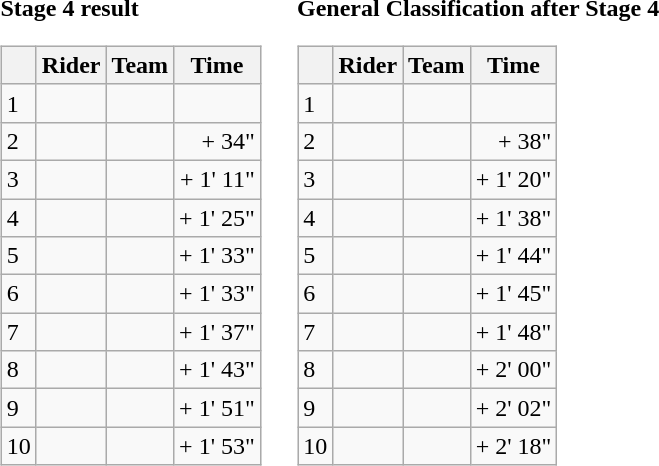<table>
<tr>
<td><strong>Stage 4 result</strong><br><table class="wikitable">
<tr>
<th></th>
<th>Rider</th>
<th>Team</th>
<th>Time</th>
</tr>
<tr>
<td>1</td>
<td> </td>
<td></td>
<td align="right"></td>
</tr>
<tr>
<td>2</td>
<td></td>
<td></td>
<td align="right">+ 34"</td>
</tr>
<tr>
<td>3</td>
<td></td>
<td></td>
<td align="right">+ 1' 11"</td>
</tr>
<tr>
<td>4</td>
<td></td>
<td></td>
<td align="right">+ 1' 25"</td>
</tr>
<tr>
<td>5</td>
<td></td>
<td></td>
<td align="right">+ 1' 33"</td>
</tr>
<tr>
<td>6</td>
<td></td>
<td></td>
<td align="right">+ 1' 33"</td>
</tr>
<tr>
<td>7</td>
<td></td>
<td></td>
<td align="right">+ 1' 37"</td>
</tr>
<tr>
<td>8</td>
<td></td>
<td></td>
<td align="right">+ 1' 43"</td>
</tr>
<tr>
<td>9</td>
<td></td>
<td></td>
<td align="right">+ 1' 51"</td>
</tr>
<tr>
<td>10</td>
<td></td>
<td></td>
<td align="right">+ 1' 53"</td>
</tr>
</table>
</td>
<td></td>
<td><strong>General Classification after Stage 4</strong><br><table class="wikitable">
<tr>
<th></th>
<th>Rider</th>
<th>Team</th>
<th>Time</th>
</tr>
<tr>
<td>1</td>
<td> </td>
<td></td>
<td align="right"></td>
</tr>
<tr>
<td>2</td>
<td></td>
<td></td>
<td align="right">+ 38"</td>
</tr>
<tr>
<td>3</td>
<td></td>
<td></td>
<td align="right">+ 1' 20"</td>
</tr>
<tr>
<td>4</td>
<td></td>
<td></td>
<td align="right">+ 1' 38"</td>
</tr>
<tr>
<td>5</td>
<td></td>
<td></td>
<td align="right">+ 1' 44"</td>
</tr>
<tr>
<td>6</td>
<td> </td>
<td></td>
<td align="right">+ 1' 45"</td>
</tr>
<tr>
<td>7</td>
<td></td>
<td></td>
<td align="right">+ 1' 48"</td>
</tr>
<tr>
<td>8</td>
<td></td>
<td></td>
<td align="right">+ 2' 00"</td>
</tr>
<tr>
<td>9</td>
<td></td>
<td></td>
<td align="right">+ 2' 02"</td>
</tr>
<tr>
<td>10</td>
<td></td>
<td></td>
<td align="right">+ 2' 18"</td>
</tr>
</table>
</td>
</tr>
</table>
